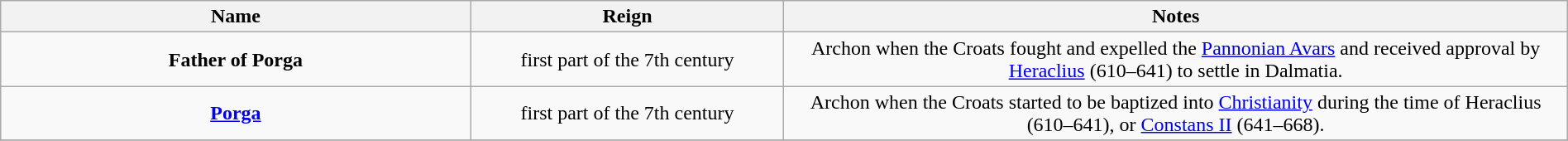<table class="wikitable" style="text-align:center"  width=100%>
<tr>
<th width=15%>Name</th>
<th width=10%>Reign</th>
<th width=25%>Notes</th>
</tr>
<tr>
<td><strong>Father of Porga</strong></td>
<td>first part of the 7th century</td>
<td>Archon when the Croats fought and expelled the <a href='#'>Pannonian Avars</a> and received approval by <a href='#'>Heraclius</a> (610–641) to settle in Dalmatia.</td>
</tr>
<tr>
<td><strong><a href='#'>Porga</a></strong></td>
<td>first part of the 7th century</td>
<td>Archon when the Croats started to be baptized into <a href='#'>Christianity</a> during the time of Heraclius (610–641), or <a href='#'>Constans II</a> (641–668).</td>
</tr>
<tr>
</tr>
</table>
